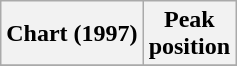<table class="wikitable sortable plainrowheaders" style="text-align:center">
<tr>
<th scope="col">Chart (1997)</th>
<th scope="col">Peak<br>position</th>
</tr>
<tr>
</tr>
</table>
